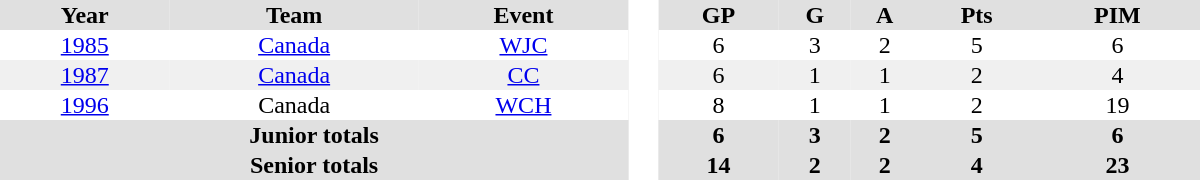<table border="0" cellpadding="1" cellspacing="0" style="text-align:center; width:50em">
<tr ALIGN="center" bgcolor="#e0e0e0">
<th>Year</th>
<th>Team</th>
<th>Event</th>
<th rowspan="99" bgcolor="#ffffff"> </th>
<th>GP</th>
<th>G</th>
<th>A</th>
<th>Pts</th>
<th>PIM</th>
</tr>
<tr>
<td><a href='#'>1985</a></td>
<td><a href='#'>Canada</a></td>
<td><a href='#'>WJC</a></td>
<td>6</td>
<td>3</td>
<td>2</td>
<td>5</td>
<td>6</td>
</tr>
<tr bgcolor="#f0f0f0">
<td><a href='#'>1987</a></td>
<td><a href='#'>Canada</a></td>
<td><a href='#'>CC</a></td>
<td>6</td>
<td>1</td>
<td>1</td>
<td>2</td>
<td>4</td>
</tr>
<tr>
<td><a href='#'>1996</a></td>
<td>Canada</td>
<td><a href='#'>WCH</a></td>
<td>8</td>
<td>1</td>
<td>1</td>
<td>2</td>
<td>19</td>
</tr>
<tr style="background:#e0e0e0;">
<th colspan="3">Junior totals</th>
<th>6</th>
<th>3</th>
<th>2</th>
<th>5</th>
<th>6</th>
</tr>
<tr style="background:#e0e0e0;">
<th colspan="3">Senior totals</th>
<th>14</th>
<th>2</th>
<th>2</th>
<th>4</th>
<th>23</th>
</tr>
</table>
